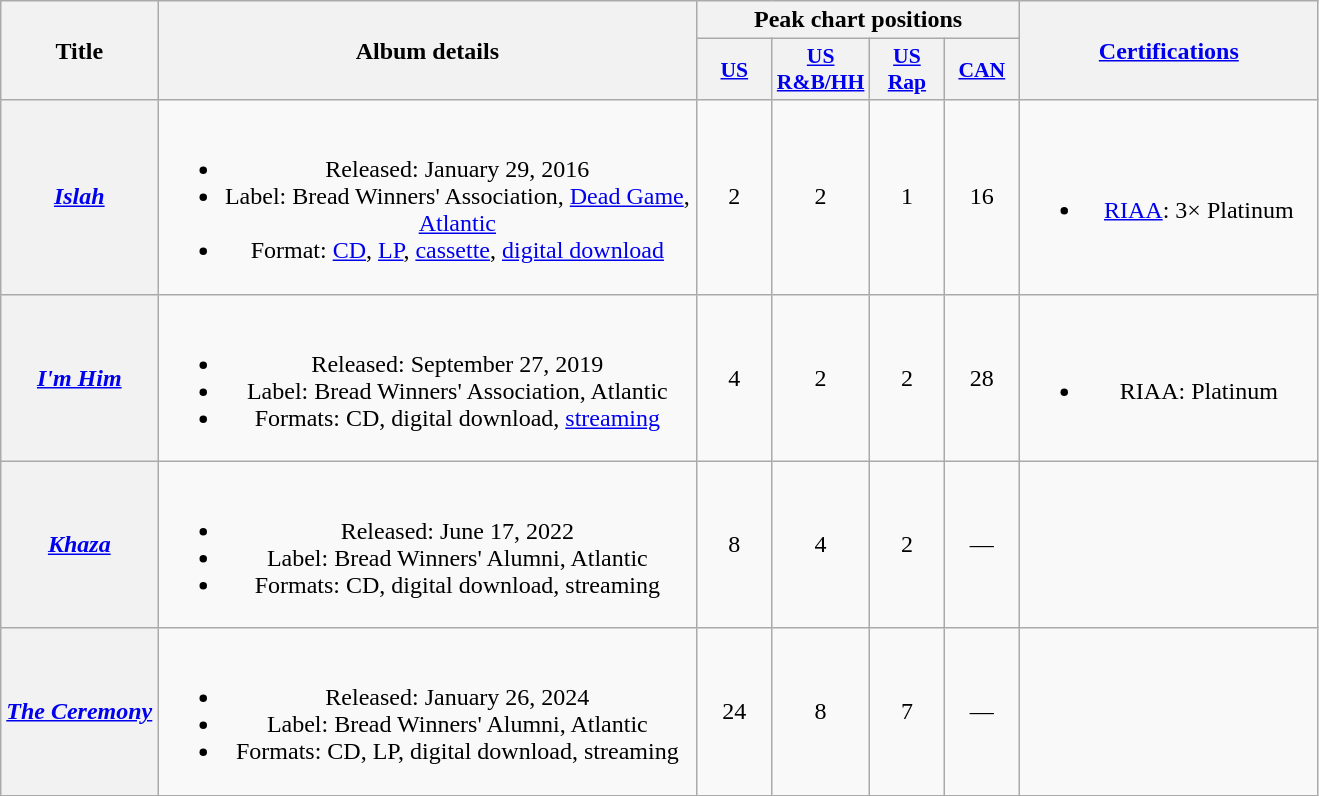<table class="wikitable plainrowheaders" style="text-align:center;">
<tr>
<th scope="col" rowspan="2">Title</th>
<th scope="col" rowspan="2" style="width:22em;">Album details</th>
<th scope="col" colspan="4">Peak chart positions</th>
<th scope="col" rowspan="2" style="width:12em;"><a href='#'>Certifications</a></th>
</tr>
<tr>
<th scope="col" style="width:3em;font-size:90%;"><a href='#'>US</a><br></th>
<th scope="col" style="width:3em;font-size:90%;"><a href='#'>US R&B/HH</a><br></th>
<th scope="col" style="width:3em;font-size:90%;"><a href='#'>US Rap</a><br></th>
<th scope="col" style="width:3em;font-size:90%;"><a href='#'>CAN</a><br></th>
</tr>
<tr>
<th scope="row"><em><a href='#'>Islah</a></em></th>
<td><br><ul><li>Released: January 29, 2016</li><li>Label: Bread Winners' Association, <a href='#'>Dead Game</a>, <a href='#'>Atlantic</a></li><li>Format: <a href='#'>CD</a>, <a href='#'>LP</a>, <a href='#'>cassette</a>, <a href='#'>digital download</a></li></ul></td>
<td>2</td>
<td>2</td>
<td>1</td>
<td>16</td>
<td><br><ul><li><a href='#'>RIAA</a>: 3× Platinum</li></ul></td>
</tr>
<tr>
<th scope="row"><em><a href='#'>I'm Him</a></em></th>
<td><br><ul><li>Released: September 27, 2019</li><li>Label: Bread Winners' Association, Atlantic</li><li>Formats: CD, digital download, <a href='#'>streaming</a></li></ul></td>
<td>4</td>
<td>2</td>
<td>2</td>
<td>28</td>
<td><br><ul><li>RIAA: Platinum</li></ul></td>
</tr>
<tr>
<th scope="row"><em><a href='#'>Khaza</a></em></th>
<td><br><ul><li>Released: June 17, 2022</li><li>Label: Bread Winners' Alumni, Atlantic</li><li>Formats: CD, digital download, streaming</li></ul></td>
<td>8</td>
<td>4</td>
<td>2</td>
<td>—</td>
<td></td>
</tr>
<tr>
<th scope="row"><em><a href='#'>The Ceremony</a></em></th>
<td><br><ul><li>Released: January 26, 2024</li><li>Label: Bread Winners' Alumni, Atlantic</li><li>Formats: CD, LP, digital download, streaming</li></ul></td>
<td>24</td>
<td>8</td>
<td>7</td>
<td>—</td>
<td></td>
</tr>
</table>
